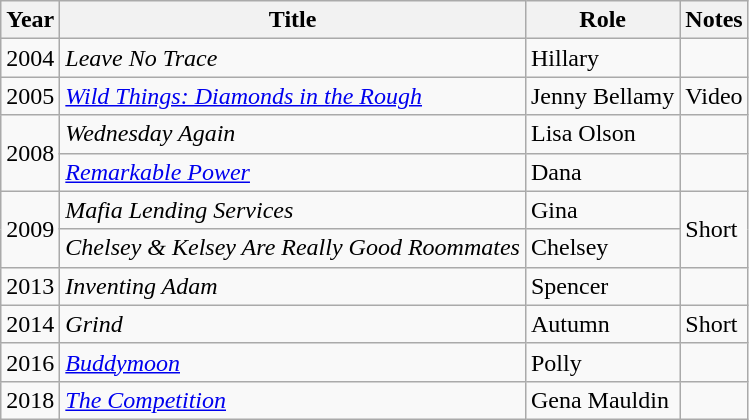<table class="wikitable sortable">
<tr>
<th>Year</th>
<th>Title</th>
<th>Role</th>
<th class="unsortable">Notes</th>
</tr>
<tr>
<td>2004</td>
<td><em>Leave No Trace</em></td>
<td>Hillary</td>
<td></td>
</tr>
<tr>
<td>2005</td>
<td><em><a href='#'>Wild Things: Diamonds in the Rough</a></em></td>
<td>Jenny Bellamy</td>
<td>Video</td>
</tr>
<tr>
<td rowspan=2>2008</td>
<td><em>Wednesday Again</em></td>
<td>Lisa Olson</td>
<td></td>
</tr>
<tr>
<td><em><a href='#'>Remarkable Power</a></em></td>
<td>Dana</td>
<td></td>
</tr>
<tr>
<td rowspan=2>2009</td>
<td><em>Mafia Lending Services</em></td>
<td>Gina</td>
<td rowspan=2>Short</td>
</tr>
<tr>
<td><em>Chelsey & Kelsey Are Really Good Roommates</em></td>
<td>Chelsey</td>
</tr>
<tr>
<td>2013</td>
<td><em>Inventing Adam</em></td>
<td>Spencer</td>
<td></td>
</tr>
<tr>
<td>2014</td>
<td><em>Grind</em></td>
<td>Autumn</td>
<td>Short</td>
</tr>
<tr>
<td>2016</td>
<td><em><a href='#'>Buddymoon</a></em></td>
<td>Polly</td>
<td></td>
</tr>
<tr>
<td>2018</td>
<td><em><a href='#'>The Competition</a></em></td>
<td>Gena Mauldin</td>
<td></td>
</tr>
</table>
